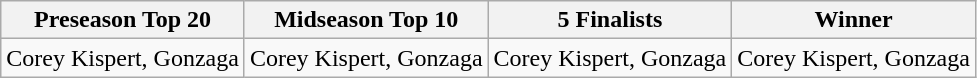<table class="wikitable">
<tr>
<th>Preseason Top 20</th>
<th>Midseason Top 10</th>
<th>5 Finalists</th>
<th>Winner</th>
</tr>
<tr>
<td>Corey Kispert, Gonzaga</td>
<td>Corey Kispert, Gonzaga</td>
<td>Corey Kispert, Gonzaga</td>
<td>Corey Kispert, Gonzaga</td>
</tr>
</table>
